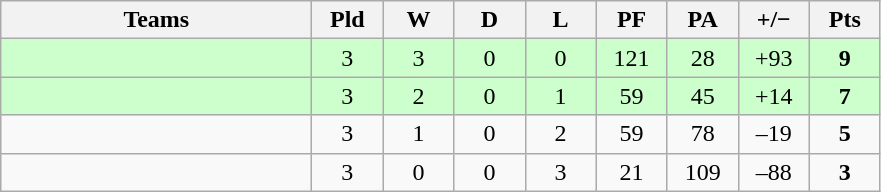<table class="wikitable" style="text-align: center;">
<tr>
<th width="200">Teams</th>
<th width="40">Pld</th>
<th width="40">W</th>
<th width="40">D</th>
<th width="40">L</th>
<th width="40">PF</th>
<th width="40">PA</th>
<th width="40">+/−</th>
<th width="40">Pts</th>
</tr>
<tr bgcolor=ccffcc>
<td align=left></td>
<td>3</td>
<td>3</td>
<td>0</td>
<td>0</td>
<td>121</td>
<td>28</td>
<td>+93</td>
<td><strong>9</strong></td>
</tr>
<tr bgcolor=ccffcc>
<td align=left></td>
<td>3</td>
<td>2</td>
<td>0</td>
<td>1</td>
<td>59</td>
<td>45</td>
<td>+14</td>
<td><strong>7</strong></td>
</tr>
<tr>
<td align=left></td>
<td>3</td>
<td>1</td>
<td>0</td>
<td>2</td>
<td>59</td>
<td>78</td>
<td>–19</td>
<td><strong>5</strong></td>
</tr>
<tr>
<td align=left></td>
<td>3</td>
<td>0</td>
<td>0</td>
<td>3</td>
<td>21</td>
<td>109</td>
<td>–88</td>
<td><strong>3</strong></td>
</tr>
</table>
